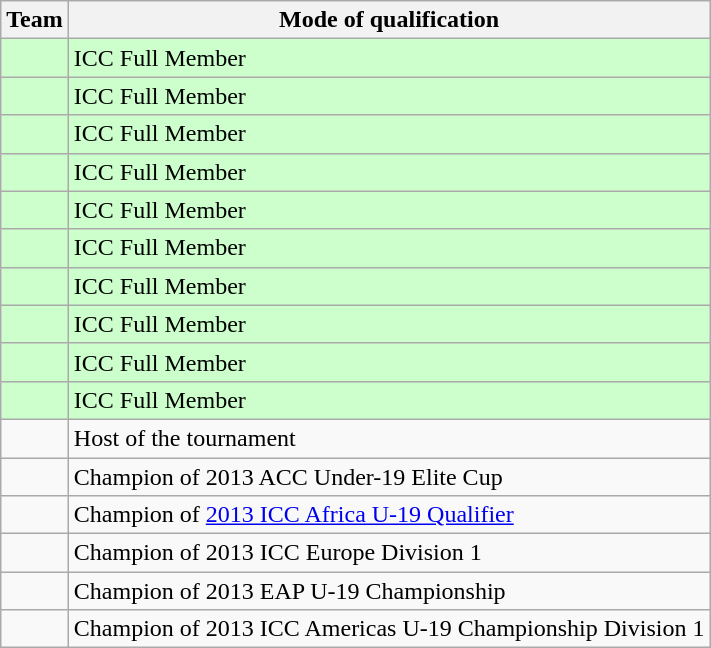<table class="wikitable">
<tr>
<th>Team</th>
<th>Mode of qualification</th>
</tr>
<tr style="background:#cfc;">
<td></td>
<td>ICC Full Member</td>
</tr>
<tr style="background:#cfc;">
<td></td>
<td>ICC Full Member</td>
</tr>
<tr style="background:#cfc;">
<td></td>
<td>ICC Full Member</td>
</tr>
<tr style="background:#cfc;">
<td></td>
<td>ICC Full Member</td>
</tr>
<tr style="background:#cfc;">
<td></td>
<td>ICC Full Member</td>
</tr>
<tr style="background:#cfc;">
<td></td>
<td>ICC Full Member</td>
</tr>
<tr style="background:#cfc;">
<td></td>
<td>ICC Full Member</td>
</tr>
<tr style="background:#cfc;">
<td></td>
<td>ICC Full Member</td>
</tr>
<tr style="background:#cfc;">
<td></td>
<td>ICC Full Member</td>
</tr>
<tr style="background:#cfc;">
<td></td>
<td>ICC Full Member</td>
</tr>
<tr style="background:#FF FA CD;">
<td></td>
<td>Host of the tournament</td>
</tr>
<tr style="background:#FF FA CD;">
<td></td>
<td>Champion of 2013 ACC Under-19 Elite Cup</td>
</tr>
<tr style="background:#FF FA CD;">
<td></td>
<td>Champion of <a href='#'>2013 ICC Africa U-19 Qualifier</a></td>
</tr>
<tr style="background:#FF FA CD;">
<td></td>
<td>Champion of 2013 ICC Europe Division 1</td>
</tr>
<tr style="background:#FF FA CD;">
<td></td>
<td>Champion of 2013 EAP U-19 Championship</td>
</tr>
<tr style="background:#FF FA CD;">
<td></td>
<td>Champion of 2013 ICC Americas U-19 Championship Division 1</td>
</tr>
</table>
